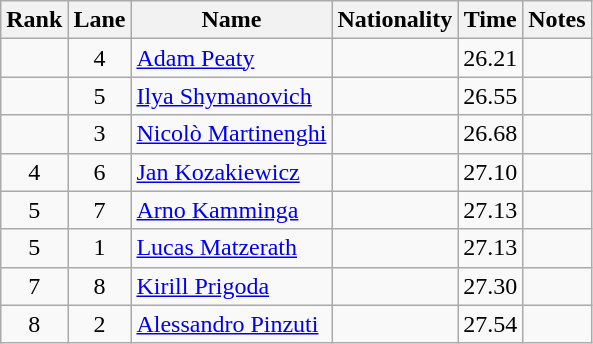<table class="wikitable sortable" style="text-align:center">
<tr>
<th>Rank</th>
<th>Lane</th>
<th>Name</th>
<th>Nationality</th>
<th>Time</th>
<th>Notes</th>
</tr>
<tr>
<td></td>
<td>4</td>
<td align=left><a href='#'>Adam Peaty</a></td>
<td align=left></td>
<td>26.21</td>
<td></td>
</tr>
<tr>
<td></td>
<td>5</td>
<td align=left><a href='#'>Ilya Shymanovich</a></td>
<td align=left></td>
<td>26.55</td>
<td></td>
</tr>
<tr>
<td></td>
<td>3</td>
<td align=left><a href='#'>Nicolò Martinenghi</a></td>
<td align=left></td>
<td>26.68</td>
<td></td>
</tr>
<tr>
<td>4</td>
<td>6</td>
<td align=left><a href='#'>Jan Kozakiewicz</a></td>
<td align=left></td>
<td>27.10</td>
<td></td>
</tr>
<tr>
<td>5</td>
<td>7</td>
<td align=left><a href='#'>Arno Kamminga</a></td>
<td align=left></td>
<td>27.13</td>
<td></td>
</tr>
<tr>
<td>5</td>
<td>1</td>
<td align=left><a href='#'>Lucas Matzerath</a></td>
<td align=left></td>
<td>27.13</td>
<td></td>
</tr>
<tr>
<td>7</td>
<td>8</td>
<td align=left><a href='#'>Kirill Prigoda</a></td>
<td align=left></td>
<td>27.30</td>
<td></td>
</tr>
<tr>
<td>8</td>
<td>2</td>
<td align=left><a href='#'>Alessandro Pinzuti</a></td>
<td align=left></td>
<td>27.54</td>
<td></td>
</tr>
</table>
